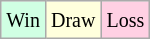<table class="wikitable">
<tr>
<td style="background-color: #d0ffe3;"><small>Win</small></td>
<td style="background-color: #ffffdd;"><small>Draw</small></td>
<td style="background-color: #ffd0e3;"><small>Loss</small></td>
</tr>
</table>
